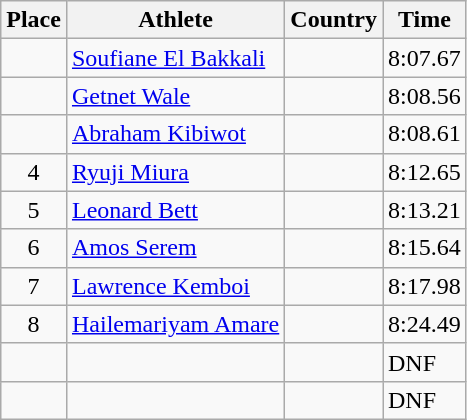<table class="wikitable">
<tr>
<th>Place</th>
<th>Athlete</th>
<th>Country</th>
<th>Time</th>
</tr>
<tr>
<td align=center></td>
<td><a href='#'>Soufiane El Bakkali</a></td>
<td></td>
<td>8:07.67</td>
</tr>
<tr>
<td align=center></td>
<td><a href='#'>Getnet Wale</a></td>
<td></td>
<td>8:08.56</td>
</tr>
<tr>
<td align=center></td>
<td><a href='#'>Abraham Kibiwot</a></td>
<td></td>
<td>8:08.61</td>
</tr>
<tr>
<td align=center>4</td>
<td><a href='#'>Ryuji Miura</a></td>
<td></td>
<td>8:12.65</td>
</tr>
<tr>
<td align=center>5</td>
<td><a href='#'>Leonard Bett</a></td>
<td></td>
<td>8:13.21</td>
</tr>
<tr>
<td align=center>6</td>
<td><a href='#'>Amos Serem</a></td>
<td></td>
<td>8:15.64</td>
</tr>
<tr>
<td align=center>7</td>
<td><a href='#'>Lawrence Kemboi</a></td>
<td></td>
<td>8:17.98</td>
</tr>
<tr>
<td align=center>8</td>
<td><a href='#'>Hailemariyam Amare</a></td>
<td></td>
<td>8:24.49</td>
</tr>
<tr>
<td align=center></td>
<td></td>
<td></td>
<td>DNF</td>
</tr>
<tr>
<td align=center></td>
<td></td>
<td></td>
<td>DNF</td>
</tr>
</table>
